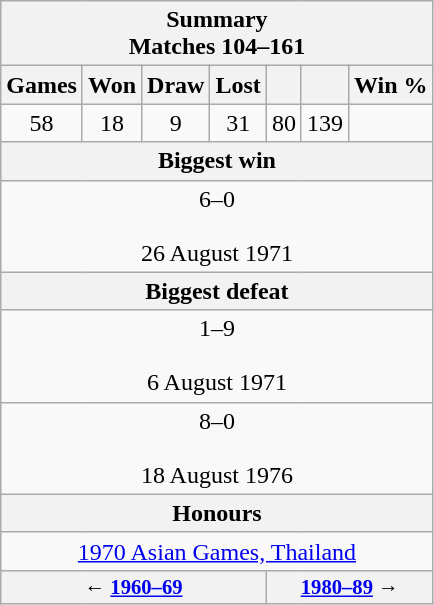<table Class = "wikitable" style="text-align:center;">
<tr>
<th colspan=7>Summary <br> Matches 104–161</th>
</tr>
<tr>
<th>Games</th>
<th>Won</th>
<th>Draw</th>
<th>Lost</th>
<th></th>
<th></th>
<th>Win %</th>
</tr>
<tr>
<td>58</td>
<td>18</td>
<td>9</td>
<td>31</td>
<td>80</td>
<td>139</td>
<td></td>
</tr>
<tr>
<th colspan=7>Biggest win</th>
</tr>
<tr>
<td colspan=7> 6–0  <br><br>26 August 1971</td>
</tr>
<tr>
<th colspan=7>Biggest defeat</th>
</tr>
<tr>
<td colspan=7> 1–9  <br><br>6 August 1971</td>
</tr>
<tr>
<td colspan=7> 8–0  <br><br>18 August 1976</td>
</tr>
<tr>
<th colspan=7>Honours</th>
</tr>
<tr>
<td colspan=7> <a href='#'>1970 Asian Games, Thailand</a></td>
</tr>
<tr>
<th colspan=4 style="font-size: 86%;">← <a href='#'>1960–69</a></th>
<th colspan=3 style="font-size: 86%;"><a href='#'>1980–89</a> →</th>
</tr>
</table>
